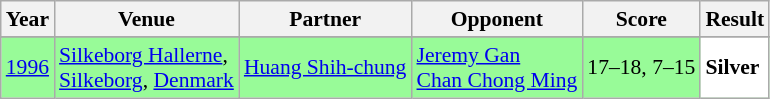<table class="sortable wikitable" style="font-size: 90%;">
<tr>
<th>Year</th>
<th>Venue</th>
<th>Partner</th>
<th>Opponent</th>
<th>Score</th>
<th>Result</th>
</tr>
<tr>
</tr>
<tr style="background:#98FB98">
<td align="center"><a href='#'>1996</a></td>
<td align="left"><a href='#'>Silkeborg Hallerne</a>,<br><a href='#'>Silkeborg</a>, <a href='#'>Denmark</a></td>
<td align="left"> <a href='#'>Huang Shih-chung</a></td>
<td align="left"> <a href='#'>Jeremy Gan</a> <br>  <a href='#'>Chan Chong Ming</a></td>
<td align="left">17–18, 7–15</td>
<td style="text-align:left; background:white"> <strong>Silver</strong></td>
</tr>
</table>
